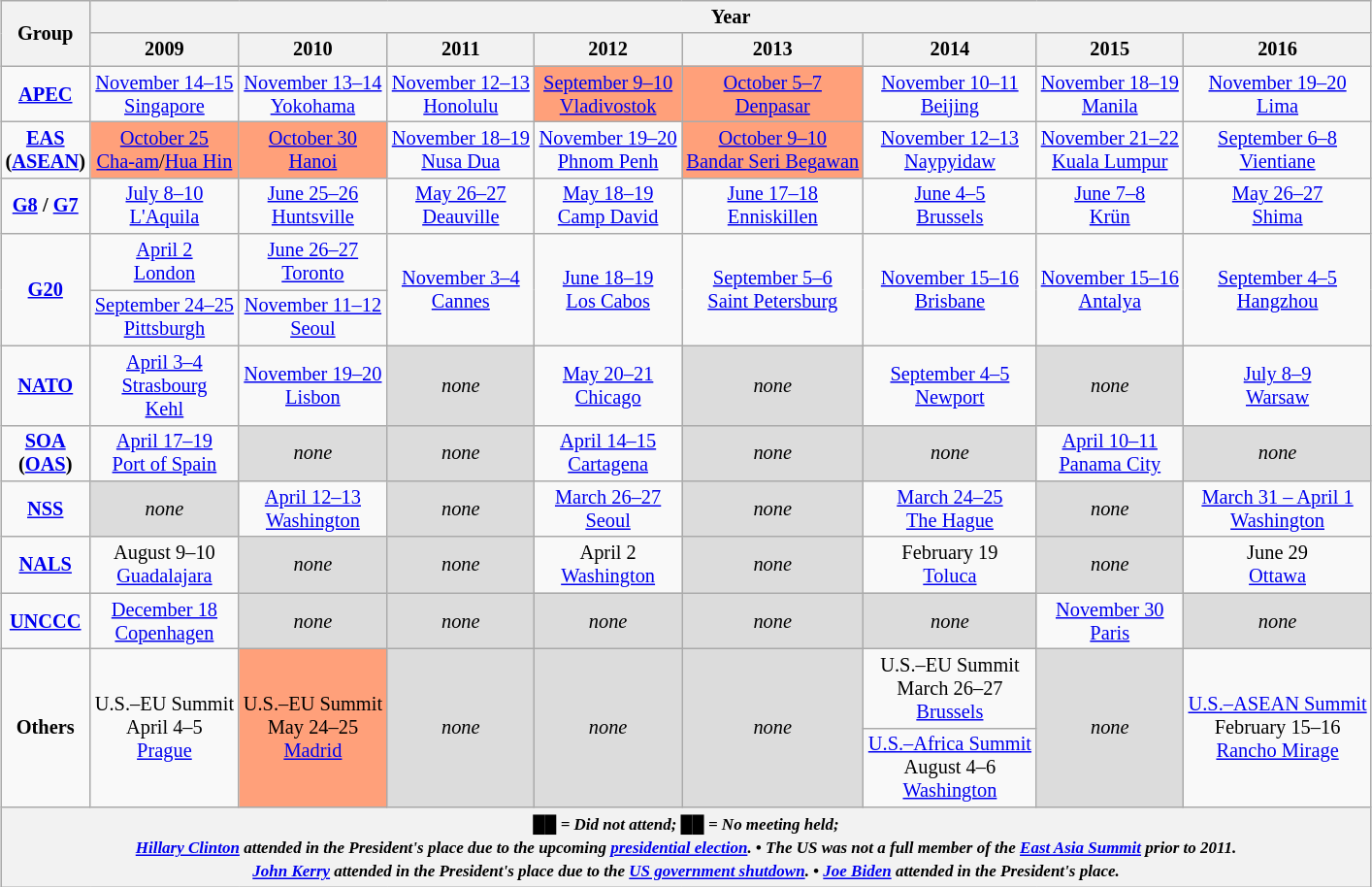<table class="wikitable" style="margin:1em auto; font-size:85%; text-align:center;">
<tr>
<th rowspan="2">Group</th>
<th colspan="8">Year</th>
</tr>
<tr>
<th>2009</th>
<th>2010</th>
<th>2011</th>
<th>2012</th>
<th>2013</th>
<th>2014</th>
<th>2015</th>
<th>2016</th>
</tr>
<tr>
<td><strong><a href='#'>APEC</a></strong></td>
<td><a href='#'>November 14–15</a><br> <a href='#'>Singapore</a></td>
<td><a href='#'>November 13–14</a><br> <a href='#'>Yokohama</a></td>
<td><a href='#'>November 12–13</a><br> <a href='#'>Honolulu</a></td>
<td style="background:#ffa07a;"><a href='#'>September 9–10</a><br> <a href='#'>Vladivostok</a></td>
<td style="background:#ffa07a;"><a href='#'>October 5–7</a><br> <a href='#'>Denpasar</a></td>
<td><a href='#'>November 10–11</a> <br>  <a href='#'>Beijing</a></td>
<td><a href='#'>November 18–19</a><br> <a href='#'>Manila</a></td>
<td><a href='#'>November 19–20</a><br> <a href='#'>Lima</a></td>
</tr>
<tr>
<td><strong><a href='#'>EAS</a><br>(<a href='#'>ASEAN</a>)</strong></td>
<td style="background:#ffa07a;"><a href='#'>October 25</a><br> <a href='#'>Cha-am</a>/<a href='#'>Hua Hin</a></td>
<td style="background:#ffa07a;"><a href='#'>October 30</a><br> <a href='#'>Hanoi</a></td>
<td><a href='#'>November 18–19</a><br> <a href='#'>Nusa Dua</a></td>
<td><a href='#'>November 19–20</a><br> <a href='#'>Phnom Penh</a></td>
<td style="background:#ffa07a;"><a href='#'>October 9–10</a><br> <a href='#'>Bandar Seri Begawan</a></td>
<td><a href='#'>November 12–13</a><br> <a href='#'>Naypyidaw</a></td>
<td><a href='#'>November 21–22</a><br> <a href='#'>Kuala Lumpur</a></td>
<td><a href='#'>September 6–8</a><br> <a href='#'>Vientiane</a></td>
</tr>
<tr>
<td><strong><a href='#'>G8</a> / <a href='#'>G7</a></strong></td>
<td><a href='#'>July 8–10</a><br> <a href='#'>L'Aquila</a></td>
<td><a href='#'>June 25–26</a><br> <a href='#'>Huntsville</a></td>
<td><a href='#'>May 26–27</a><br> <a href='#'>Deauville</a></td>
<td><a href='#'>May 18–19</a><br> <a href='#'>Camp David</a></td>
<td><a href='#'>June 17–18</a><br> <a href='#'>Enniskillen</a></td>
<td><a href='#'>June 4–5</a><br> <a href='#'>Brussels</a></td>
<td><a href='#'>June 7–8</a><br> <a href='#'>Krün</a></td>
<td><a href='#'>May 26–27</a><br> <a href='#'>Shima</a></td>
</tr>
<tr>
<td rowspan="2"><strong><a href='#'>G20</a></strong></td>
<td><a href='#'>April 2</a><br> <a href='#'>London</a></td>
<td><a href='#'>June 26–27</a><br> <a href='#'>Toronto</a></td>
<td rowspan="2"><a href='#'>November 3–4</a><br> <a href='#'>Cannes</a></td>
<td rowspan="2"><a href='#'>June 18–19</a><br> <a href='#'>Los Cabos</a></td>
<td rowspan="2"><a href='#'>September 5–6</a><br> <a href='#'>Saint Petersburg</a></td>
<td rowspan="2"><a href='#'>November 15–16</a><br> <a href='#'>Brisbane</a></td>
<td rowspan="2"><a href='#'>November 15–16</a><br> <a href='#'>Antalya</a></td>
<td rowspan="2"><a href='#'>September 4–5</a><br> <a href='#'>Hangzhou</a></td>
</tr>
<tr>
<td><a href='#'>September 24–25</a><br> <a href='#'>Pittsburgh</a></td>
<td><a href='#'>November 11–12</a><br> <a href='#'>Seoul</a></td>
</tr>
<tr>
<td><strong><a href='#'>NATO</a></strong></td>
<td><a href='#'>April 3–4</a><br> <a href='#'>Strasbourg</a><br> <a href='#'>Kehl</a></td>
<td><a href='#'>November 19–20</a><br> <a href='#'>Lisbon</a></td>
<td style="background:#dcdcdc;"><em>none</em></td>
<td><a href='#'>May 20–21</a><br> <a href='#'>Chicago</a></td>
<td style="background:#dcdcdc;"><em>none</em></td>
<td><a href='#'>September 4–5</a><br> <a href='#'>Newport</a></td>
<td style="background:#dcdcdc;"><em>none</em></td>
<td><a href='#'>July 8–9</a><br> <a href='#'>Warsaw</a></td>
</tr>
<tr>
<td><strong><a href='#'>SOA</a><br>(<a href='#'>OAS</a>)</strong></td>
<td><a href='#'>April 17–19</a><br> <a href='#'>Port of Spain</a></td>
<td style="background:#dcdcdc;"><em>none</em></td>
<td style="background:#dcdcdc;"><em>none</em></td>
<td><a href='#'>April 14–15</a><br> <a href='#'>Cartagena</a></td>
<td style="background:#dcdcdc;"><em>none</em></td>
<td style="background:#dcdcdc;"><em>none</em></td>
<td><a href='#'>April 10–11</a><br> <a href='#'>Panama City</a></td>
<td style="background:#dcdcdc;"><em>none</em></td>
</tr>
<tr>
<td><strong><a href='#'>NSS</a></strong></td>
<td style="background:#dcdcdc;"><em>none</em></td>
<td><a href='#'>April 12–13</a><br> <a href='#'>Washington</a></td>
<td style="background:#dcdcdc;"><em>none</em></td>
<td><a href='#'>March 26–27</a><br> <a href='#'>Seoul</a></td>
<td style="background:#dcdcdc;"><em>none</em></td>
<td><a href='#'>March 24–25</a><br> <a href='#'>The Hague</a></td>
<td style="background:#dcdcdc;"><em>none</em></td>
<td><a href='#'>March 31 – April 1</a><br> <a href='#'>Washington</a></td>
</tr>
<tr>
<td><strong><a href='#'>NALS</a></strong></td>
<td>August 9–10<br> <a href='#'>Guadalajara</a></td>
<td style="background:#dcdcdc;"><em>none</em></td>
<td style="background:#dcdcdc;"><em>none</em></td>
<td>April 2<br> <a href='#'>Washington</a></td>
<td style="background:#dcdcdc;"><em>none</em></td>
<td>February 19<br> <a href='#'>Toluca</a></td>
<td style="background:#dcdcdc;"><em>none</em></td>
<td>June 29<br> <a href='#'>Ottawa</a></td>
</tr>
<tr>
<td><strong><a href='#'>UNCCC</a></strong></td>
<td><a href='#'>December 18</a><br> <a href='#'>Copenhagen</a></td>
<td style="background:#dcdcdc;"><em>none</em></td>
<td style="background:#dcdcdc;"><em>none</em></td>
<td style="background:#dcdcdc;"><em>none</em></td>
<td style="background:#dcdcdc;"><em>none</em></td>
<td style="background:#dcdcdc;"><em>none</em></td>
<td><a href='#'>November 30</a><br>  <a href='#'>Paris</a></td>
<td style="background:#dcdcdc;"><em>none</em></td>
</tr>
<tr>
<td rowspan="2"><strong>Others</strong></td>
<td rowspan="2">U.S.–EU Summit<br>April 4–5<br> <a href='#'>Prague</a></td>
<td rowspan="2" style="background:#ffa07a;">U.S.–EU Summit<br>May 24–25<br> <a href='#'>Madrid</a></td>
<td rowspan="2" style="background:#dcdcdc;"><em>none</em></td>
<td rowspan="2" style="background:#dcdcdc;"><em>none</em></td>
<td rowspan="2" style="background:#dcdcdc;"><em>none</em></td>
<td>U.S.–EU Summit<br>March 26–27<br> <a href='#'>Brussels</a></td>
<td rowspan="2" style="background:#dcdcdc;"><em>none</em></td>
<td rowspan="2"><a href='#'>U.S.–ASEAN Summit</a><br>February 15–16<br> <a href='#'>Rancho Mirage</a></td>
</tr>
<tr>
<td><a href='#'>U.S.–Africa Summit</a><br>August 4–6<br> <a href='#'>Washington</a></td>
</tr>
<tr>
<th colspan="9"><small><em><span>██</span> = Did not attend; <span>██</span> = No meeting held; <br><a href='#'>Hillary Clinton</a> attended in the President's place due to the upcoming <a href='#'>presidential election</a>. • The US was not a full member of the <a href='#'>East Asia Summit</a> prior to 2011.<br><a href='#'>John Kerry</a> attended in the President's place due to the <a href='#'>US government shutdown</a>. • <a href='#'>Joe Biden</a> attended in the President's place.</em></small></th>
</tr>
</table>
